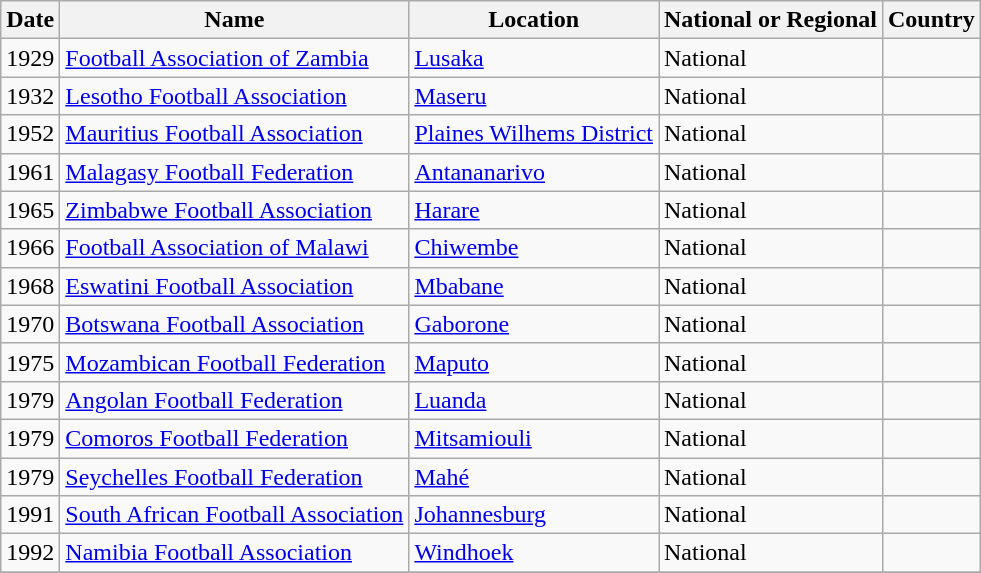<table class="sortable wikitable">
<tr>
<th>Date</th>
<th>Name</th>
<th>Location</th>
<th>National or Regional</th>
<th>Country</th>
</tr>
<tr>
<td>1929</td>
<td><a href='#'>Football Association of Zambia</a></td>
<td><a href='#'>Lusaka</a></td>
<td>National</td>
<td></td>
</tr>
<tr>
<td>1932</td>
<td><a href='#'>Lesotho Football Association</a></td>
<td><a href='#'>Maseru</a></td>
<td>National</td>
<td></td>
</tr>
<tr>
<td>1952</td>
<td><a href='#'>Mauritius Football Association</a></td>
<td><a href='#'>Plaines Wilhems District</a></td>
<td>National</td>
<td></td>
</tr>
<tr>
<td>1961</td>
<td><a href='#'>Malagasy Football Federation</a></td>
<td><a href='#'>Antananarivo</a></td>
<td>National</td>
<td></td>
</tr>
<tr>
<td>1965</td>
<td><a href='#'>Zimbabwe Football Association</a></td>
<td><a href='#'>Harare</a></td>
<td>National</td>
<td></td>
</tr>
<tr>
<td>1966</td>
<td><a href='#'>Football Association of Malawi</a></td>
<td><a href='#'>Chiwembe</a></td>
<td>National</td>
<td></td>
</tr>
<tr>
<td>1968</td>
<td><a href='#'>Eswatini Football Association</a></td>
<td><a href='#'>Mbabane</a></td>
<td>National</td>
<td></td>
</tr>
<tr>
<td>1970</td>
<td><a href='#'>Botswana Football Association</a></td>
<td><a href='#'>Gaborone</a></td>
<td>National</td>
<td></td>
</tr>
<tr>
<td>1975</td>
<td><a href='#'>Mozambican Football Federation</a></td>
<td><a href='#'>Maputo</a></td>
<td>National</td>
<td></td>
</tr>
<tr>
<td>1979</td>
<td><a href='#'>Angolan Football Federation</a></td>
<td><a href='#'>Luanda</a></td>
<td>National</td>
<td></td>
</tr>
<tr>
<td>1979</td>
<td><a href='#'>Comoros Football Federation</a></td>
<td><a href='#'>Mitsamiouli</a></td>
<td>National</td>
<td></td>
</tr>
<tr>
<td>1979</td>
<td><a href='#'>Seychelles Football Federation</a></td>
<td><a href='#'>Mahé</a></td>
<td>National</td>
<td></td>
</tr>
<tr>
<td>1991</td>
<td><a href='#'>South African Football Association</a></td>
<td><a href='#'>Johannesburg</a></td>
<td>National</td>
<td></td>
</tr>
<tr>
<td>1992</td>
<td><a href='#'>Namibia Football Association</a></td>
<td><a href='#'>Windhoek</a></td>
<td>National</td>
<td></td>
</tr>
<tr>
</tr>
</table>
